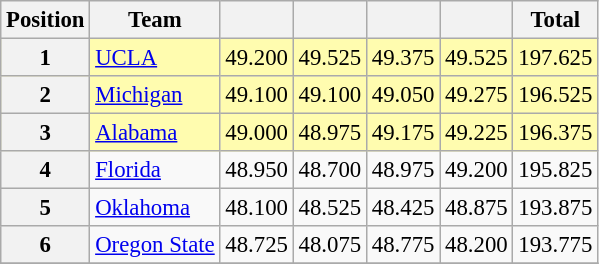<table class="wikitable sortable" style="text-align:center; font-size:95%">
<tr>
<th scope=col>Position</th>
<th scope=col>Team</th>
<th scope=col></th>
<th scope=col></th>
<th scope=col></th>
<th scope=col></th>
<th scope=col>Total</th>
</tr>
<tr bgcolor=fffcaf>
<th scope=row>1</th>
<td align=left><a href='#'>UCLA</a></td>
<td>49.200</td>
<td>49.525</td>
<td>49.375</td>
<td>49.525</td>
<td>197.625</td>
</tr>
<tr bgcolor=fffcaf>
<th scope=row>2</th>
<td align=left><a href='#'>Michigan</a></td>
<td>49.100</td>
<td>49.100</td>
<td>49.050</td>
<td>49.275</td>
<td>196.525</td>
</tr>
<tr bgcolor=fffcaf>
<th scope=row>3</th>
<td align=left><a href='#'>Alabama</a></td>
<td>49.000</td>
<td>48.975</td>
<td>49.175</td>
<td>49.225</td>
<td>196.375</td>
</tr>
<tr>
<th scope=row>4</th>
<td align=left><a href='#'>Florida</a></td>
<td>48.950</td>
<td>48.700</td>
<td>48.975</td>
<td>49.200</td>
<td>195.825</td>
</tr>
<tr>
<th scope=row>5</th>
<td align=left><a href='#'>Oklahoma</a></td>
<td>48.100</td>
<td>48.525</td>
<td>48.425</td>
<td>48.875</td>
<td>193.875</td>
</tr>
<tr>
<th scope=row>6</th>
<td align=left><a href='#'>Oregon State</a></td>
<td>48.725</td>
<td>48.075</td>
<td>48.775</td>
<td>48.200</td>
<td>193.775</td>
</tr>
<tr>
</tr>
</table>
